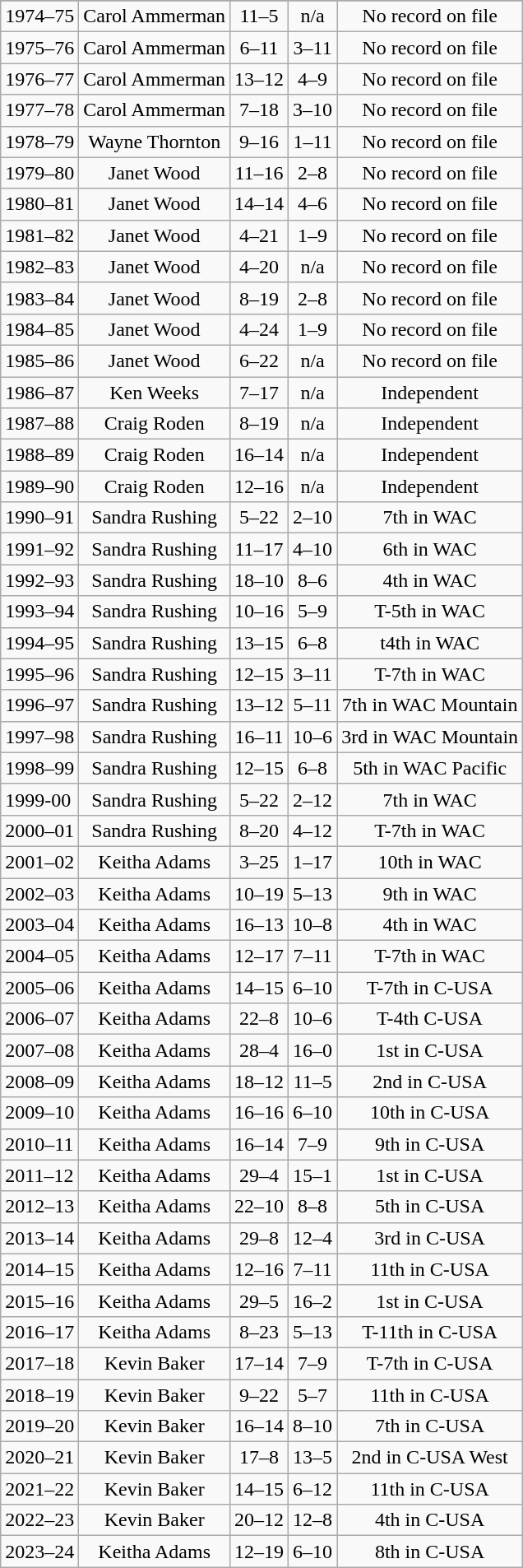<table class="wikitable" style="text-align:center">
<tr>
</tr>
<tr>
<td style="text-align:left">1974–75</td>
<td>Carol Ammerman</td>
<td>11–5</td>
<td>n/a</td>
<td>No record on file</td>
</tr>
<tr>
<td style="text-align:left">1975–76</td>
<td>Carol Ammerman</td>
<td>6–11</td>
<td>3–11</td>
<td>No record on file</td>
</tr>
<tr>
<td style="text-align:left">1976–77</td>
<td>Carol Ammerman</td>
<td>13–12</td>
<td>4–9</td>
<td>No record on file</td>
</tr>
<tr>
<td style="text-align:left">1977–78</td>
<td>Carol Ammerman</td>
<td>7–18</td>
<td>3–10</td>
<td>No record on file</td>
</tr>
<tr>
<td style="text-align:left">1978–79</td>
<td>Wayne Thornton</td>
<td>9–16</td>
<td>1–11</td>
<td>No record on file</td>
</tr>
<tr>
<td style="text-align:left">1979–80</td>
<td>Janet Wood</td>
<td>11–16</td>
<td>2–8</td>
<td>No record on file</td>
</tr>
<tr>
<td style="text-align:left">1980–81</td>
<td>Janet Wood</td>
<td>14–14</td>
<td>4–6</td>
<td>No record on file</td>
</tr>
<tr>
<td style="text-align:left">1981–82</td>
<td>Janet Wood</td>
<td>4–21</td>
<td>1–9</td>
<td>No record on file</td>
</tr>
<tr>
<td style="text-align:left">1982–83</td>
<td>Janet Wood</td>
<td>4–20</td>
<td>n/a</td>
<td>No record on file</td>
</tr>
<tr>
<td style="text-align:left">1983–84</td>
<td>Janet Wood</td>
<td>8–19</td>
<td>2–8</td>
<td>No record on file</td>
</tr>
<tr>
<td style="text-align:left">1984–85</td>
<td>Janet Wood</td>
<td>4–24</td>
<td>1–9</td>
<td>No record on file</td>
</tr>
<tr>
<td style="text-align:left">1985–86</td>
<td>Janet Wood</td>
<td>6–22</td>
<td>n/a</td>
<td>No record on file</td>
</tr>
<tr>
<td style="text-align:left">1986–87</td>
<td>Ken Weeks</td>
<td>7–17</td>
<td>n/a</td>
<td>Independent</td>
</tr>
<tr>
<td style="text-align:left">1987–88</td>
<td>Craig Roden</td>
<td>8–19</td>
<td>n/a</td>
<td>Independent</td>
</tr>
<tr>
<td style="text-align:left">1988–89</td>
<td>Craig Roden</td>
<td>16–14</td>
<td>n/a</td>
<td>Independent</td>
</tr>
<tr>
<td style="text-align:left">1989–90</td>
<td>Craig Roden</td>
<td>12–16</td>
<td>n/a</td>
<td>Independent</td>
</tr>
<tr>
<td style="text-align:left">1990–91</td>
<td>Sandra Rushing</td>
<td>5–22</td>
<td>2–10</td>
<td>7th in WAC</td>
</tr>
<tr>
<td style="text-align:left">1991–92</td>
<td>Sandra Rushing</td>
<td>11–17</td>
<td>4–10</td>
<td>6th in WAC</td>
</tr>
<tr>
<td style="text-align:left">1992–93</td>
<td>Sandra Rushing</td>
<td>18–10</td>
<td>8–6</td>
<td>4th in WAC</td>
</tr>
<tr>
<td style="text-align:left">1993–94</td>
<td>Sandra Rushing</td>
<td>10–16</td>
<td>5–9</td>
<td>T-5th in WAC</td>
</tr>
<tr>
<td style="text-align:left">1994–95</td>
<td>Sandra Rushing</td>
<td>13–15</td>
<td>6–8</td>
<td>t4th in WAC</td>
</tr>
<tr>
<td style="text-align:left">1995–96</td>
<td>Sandra Rushing</td>
<td>12–15</td>
<td>3–11</td>
<td>T-7th in WAC</td>
</tr>
<tr>
<td style="text-align:left">1996–97</td>
<td>Sandra Rushing</td>
<td>13–12</td>
<td>5–11</td>
<td>7th in WAC Mountain</td>
</tr>
<tr>
<td style="text-align:left">1997–98</td>
<td>Sandra Rushing</td>
<td>16–11</td>
<td>10–6</td>
<td>3rd in WAC Mountain</td>
</tr>
<tr>
<td style="text-align:left">1998–99</td>
<td>Sandra Rushing</td>
<td>12–15</td>
<td>6–8</td>
<td>5th in WAC Pacific</td>
</tr>
<tr>
<td style="text-align:left">1999-00</td>
<td>Sandra Rushing</td>
<td>5–22</td>
<td>2–12</td>
<td>7th in WAC</td>
</tr>
<tr>
<td style="text-align:left">2000–01</td>
<td>Sandra Rushing</td>
<td>8–20</td>
<td>4–12</td>
<td>T-7th in WAC</td>
</tr>
<tr>
<td style="text-align:left">2001–02</td>
<td>Keitha Adams</td>
<td>3–25</td>
<td>1–17</td>
<td>10th in WAC</td>
</tr>
<tr>
<td style="text-align:left">2002–03</td>
<td>Keitha Adams</td>
<td>10–19</td>
<td>5–13</td>
<td>9th in WAC</td>
</tr>
<tr>
<td style="text-align:left">2003–04</td>
<td>Keitha Adams</td>
<td>16–13</td>
<td>10–8</td>
<td>4th in WAC</td>
</tr>
<tr>
<td style="text-align:left">2004–05</td>
<td>Keitha Adams</td>
<td>12–17</td>
<td>7–11</td>
<td>T-7th in WAC</td>
</tr>
<tr>
<td style="text-align:left">2005–06</td>
<td>Keitha Adams</td>
<td>14–15</td>
<td>6–10</td>
<td>T-7th in C-USA</td>
</tr>
<tr>
<td style="text-align:left">2006–07</td>
<td>Keitha Adams</td>
<td>22–8</td>
<td>10–6</td>
<td>T-4th C-USA</td>
</tr>
<tr>
<td style="text-align:left">2007–08</td>
<td>Keitha Adams</td>
<td>28–4</td>
<td>16–0</td>
<td>1st in C-USA</td>
</tr>
<tr>
<td style="text-align:left">2008–09</td>
<td>Keitha Adams</td>
<td>18–12</td>
<td>11–5</td>
<td>2nd in C-USA</td>
</tr>
<tr>
<td style="text-align:left">2009–10</td>
<td>Keitha Adams</td>
<td>16–16</td>
<td>6–10</td>
<td>10th in C-USA</td>
</tr>
<tr>
<td style="text-align:left">2010–11</td>
<td>Keitha Adams</td>
<td>16–14</td>
<td>7–9</td>
<td>9th in C-USA</td>
</tr>
<tr>
<td style="text-align:left">2011–12</td>
<td>Keitha Adams</td>
<td>29–4</td>
<td>15–1</td>
<td>1st in C-USA</td>
</tr>
<tr>
<td style="text-align:left">2012–13</td>
<td>Keitha Adams</td>
<td>22–10</td>
<td>8–8</td>
<td>5th in C-USA</td>
</tr>
<tr>
<td style="text-align:left">2013–14</td>
<td>Keitha Adams</td>
<td>29–8</td>
<td>12–4</td>
<td>3rd in C-USA</td>
</tr>
<tr>
<td style="text-align:left">2014–15</td>
<td>Keitha Adams</td>
<td>12–16</td>
<td>7–11</td>
<td>11th in C-USA</td>
</tr>
<tr>
<td style="text-align:left">2015–16</td>
<td>Keitha Adams</td>
<td>29–5</td>
<td>16–2</td>
<td>1st in C-USA</td>
</tr>
<tr>
<td style="text-align:left">2016–17</td>
<td>Keitha Adams</td>
<td>8–23</td>
<td>5–13</td>
<td>T-11th in C-USA</td>
</tr>
<tr>
<td style="text-align:left">2017–18</td>
<td>Kevin Baker</td>
<td>17–14</td>
<td>7–9</td>
<td>T-7th in C-USA</td>
</tr>
<tr>
<td style="text-align:left">2018–19</td>
<td>Kevin Baker</td>
<td>9–22</td>
<td>5–7</td>
<td>11th in C-USA</td>
</tr>
<tr>
<td style="text-align:left">2019–20</td>
<td>Kevin Baker</td>
<td>16–14</td>
<td>8–10</td>
<td>7th in C-USA</td>
</tr>
<tr>
<td style="text-align:left">2020–21</td>
<td>Kevin Baker</td>
<td>17–8</td>
<td>13–5</td>
<td>2nd in C-USA West</td>
</tr>
<tr>
<td style="text-align:left">2021–22</td>
<td>Kevin Baker</td>
<td>14–15</td>
<td>6–12</td>
<td>11th in C-USA</td>
</tr>
<tr>
<td style="text-align:left">2022–23</td>
<td>Kevin Baker</td>
<td>20–12</td>
<td>12–8</td>
<td>4th in C-USA</td>
</tr>
<tr>
<td style="text-align:left">2023–24</td>
<td>Keitha Adams</td>
<td>12–19</td>
<td>6–10</td>
<td>8th in C-USA</td>
</tr>
</table>
